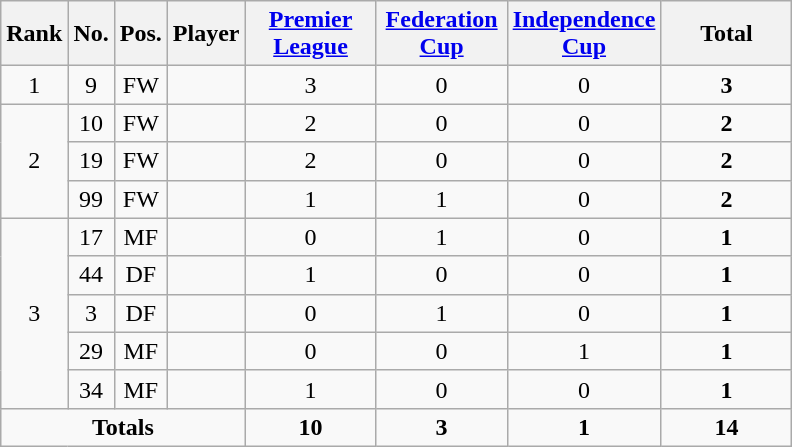<table class="wikitable sortable alternance" style="text-align:center">
<tr>
<th>Rank</th>
<th>No.</th>
<th>Pos.</th>
<th>Player</th>
<th width="80"><a href='#'>Premier League</a></th>
<th width="80"><a href='#'>Federation Cup</a></th>
<th width="80"><a href='#'>Independence Cup</a></th>
<th width="80">Total</th>
</tr>
<tr>
<td>1</td>
<td>9</td>
<td>FW</td>
<td></td>
<td>3</td>
<td>0</td>
<td>0</td>
<td><strong>3</strong></td>
</tr>
<tr>
<td rowspan="3">2</td>
<td>10</td>
<td>FW</td>
<td></td>
<td>2</td>
<td>0</td>
<td>0</td>
<td><strong>2</strong></td>
</tr>
<tr>
<td>19</td>
<td>FW</td>
<td></td>
<td>2</td>
<td>0</td>
<td>0</td>
<td><strong>2</strong></td>
</tr>
<tr>
<td>99</td>
<td>FW</td>
<td></td>
<td>1</td>
<td>1</td>
<td>0</td>
<td><strong>2</strong></td>
</tr>
<tr>
<td rowspan="5">3</td>
<td>17</td>
<td>MF</td>
<td></td>
<td>0</td>
<td>1</td>
<td>0</td>
<td><strong>1</strong></td>
</tr>
<tr>
<td>44</td>
<td>DF</td>
<td></td>
<td>1</td>
<td>0</td>
<td>0</td>
<td><strong>1</strong></td>
</tr>
<tr>
<td>3</td>
<td>DF</td>
<td></td>
<td>0</td>
<td>1</td>
<td>0</td>
<td><strong>1</strong></td>
</tr>
<tr>
<td>29</td>
<td>MF</td>
<td></td>
<td>0</td>
<td>0</td>
<td>1</td>
<td><strong>1</strong></td>
</tr>
<tr>
<td>34</td>
<td>MF</td>
<td></td>
<td>1</td>
<td>0</td>
<td>0</td>
<td><strong>1</strong></td>
</tr>
<tr class="sortbottom">
<td colspan="4"><strong>Totals</strong></td>
<td><strong>10</strong></td>
<td><strong>3</strong></td>
<td><strong>1</strong></td>
<td><strong>14</strong></td>
</tr>
</table>
